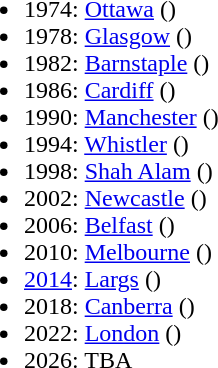<table border="0" cellpadding="2" width="100%">
<tr valign="top">
<td><br><ul><li>1974: <a href='#'>Ottawa</a> ()</li><li>1978: <a href='#'>Glasgow</a> ()</li><li>1982: <a href='#'>Barnstaple</a> ()</li><li>1986: <a href='#'>Cardiff</a> ()</li><li>1990: <a href='#'>Manchester</a> ()</li><li>1994: <a href='#'>Whistler</a> ()</li><li>1998: <a href='#'>Shah Alam</a> ()</li><li>2002: <a href='#'>Newcastle</a> ()</li><li>2006: <a href='#'>Belfast</a> ()</li><li>2010: <a href='#'>Melbourne</a> ()</li><li><a href='#'>2014</a>: <a href='#'>Largs</a> ()</li><li>2018: <a href='#'>Canberra</a> ()</li><li>2022: <a href='#'>London</a> ()</li><li>2026: TBA</li></ul></td>
</tr>
</table>
